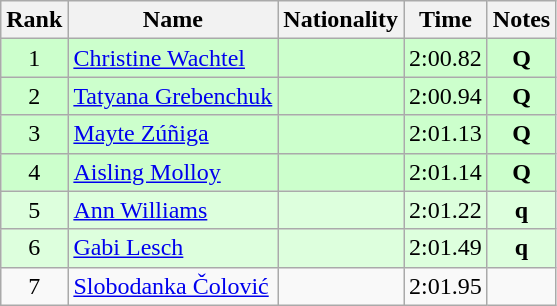<table class="wikitable sortable" style="text-align:center">
<tr>
<th>Rank</th>
<th>Name</th>
<th>Nationality</th>
<th>Time</th>
<th>Notes</th>
</tr>
<tr bgcolor=ccffcc>
<td>1</td>
<td align=left><a href='#'>Christine Wachtel</a></td>
<td align=left></td>
<td>2:00.82</td>
<td><strong>Q</strong></td>
</tr>
<tr bgcolor=ccffcc>
<td>2</td>
<td align=left><a href='#'>Tatyana Grebenchuk</a></td>
<td align=left></td>
<td>2:00.94</td>
<td><strong>Q</strong></td>
</tr>
<tr bgcolor=ccffcc>
<td>3</td>
<td align=left><a href='#'>Mayte Zúñiga</a></td>
<td align=left></td>
<td>2:01.13</td>
<td><strong>Q</strong></td>
</tr>
<tr bgcolor=ccffcc>
<td>4</td>
<td align=left><a href='#'>Aisling Molloy</a></td>
<td align=left></td>
<td>2:01.14</td>
<td><strong>Q</strong></td>
</tr>
<tr bgcolor=ddffdd>
<td>5</td>
<td align=left><a href='#'>Ann Williams</a></td>
<td align=left></td>
<td>2:01.22</td>
<td><strong>q</strong></td>
</tr>
<tr bgcolor=ddffdd>
<td>6</td>
<td align=left><a href='#'>Gabi Lesch</a></td>
<td align=left></td>
<td>2:01.49</td>
<td><strong>q</strong></td>
</tr>
<tr>
<td>7</td>
<td align=left><a href='#'>Slobodanka Čolović</a></td>
<td align=left></td>
<td>2:01.95</td>
<td></td>
</tr>
</table>
